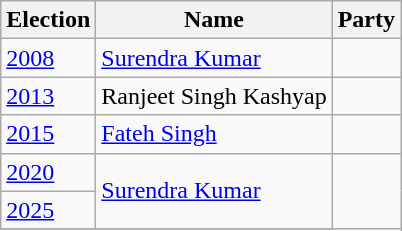<table class="wikitable sortable">
<tr>
<th>Election</th>
<th>Name</th>
<th colspan=2>Party</th>
</tr>
<tr>
<td><a href='#'>2008</a></td>
<td><a href='#'>Surendra Kumar</a></td>
<td></td>
</tr>
<tr>
<td><a href='#'>2013</a></td>
<td>Ranjeet Singh Kashyap</td>
<td></td>
</tr>
<tr>
<td><a href='#'>2015</a></td>
<td><a href='#'>Fateh Singh</a></td>
<td></td>
</tr>
<tr>
<td><a href='#'>2020</a></td>
<td rowspan=2><a href='#'>Surendra Kumar</a></td>
</tr>
<tr>
<td><a href='#'>2025</a></td>
</tr>
<tr>
</tr>
</table>
